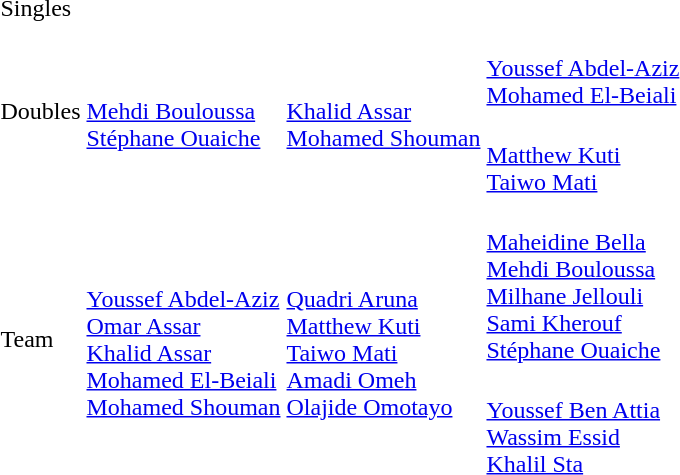<table>
<tr>
<td rowspan=2>Singles<br></td>
<td rowspan=2></td>
<td rowspan=2></td>
<td></td>
</tr>
<tr>
<td></td>
</tr>
<tr>
<td rowspan=2>Doubles<br></td>
<td rowspan=2><br><a href='#'>Mehdi Bouloussa</a><br><a href='#'>Stéphane Ouaiche</a></td>
<td rowspan=2><br><a href='#'>Khalid Assar</a><br><a href='#'>Mohamed Shouman</a></td>
<td><br><a href='#'>Youssef Abdel-Aziz</a><br><a href='#'>Mohamed El-Beiali</a></td>
</tr>
<tr>
<td><br><a href='#'>Matthew Kuti</a><br><a href='#'>Taiwo Mati</a></td>
</tr>
<tr>
<td rowspan=2>Team<br></td>
<td rowspan=2><br><a href='#'>Youssef Abdel-Aziz</a><br><a href='#'>Omar Assar</a><br><a href='#'>Khalid Assar</a><br><a href='#'>Mohamed El-Beiali</a><br><a href='#'>Mohamed Shouman</a></td>
<td rowspan=2><br><a href='#'>Quadri Aruna</a><br><a href='#'>Matthew Kuti</a><br><a href='#'>Taiwo Mati</a><br><a href='#'>Amadi Omeh</a><br><a href='#'>Olajide Omotayo</a></td>
<td><br><a href='#'>Maheidine Bella</a><br><a href='#'>Mehdi Bouloussa</a><br><a href='#'>Milhane Jellouli</a><br><a href='#'>Sami Kherouf</a><br><a href='#'>Stéphane Ouaiche</a></td>
</tr>
<tr>
<td><br><a href='#'>Youssef Ben Attia</a><br><a href='#'>Wassim Essid</a><br><a href='#'>Khalil Sta</a></td>
</tr>
</table>
